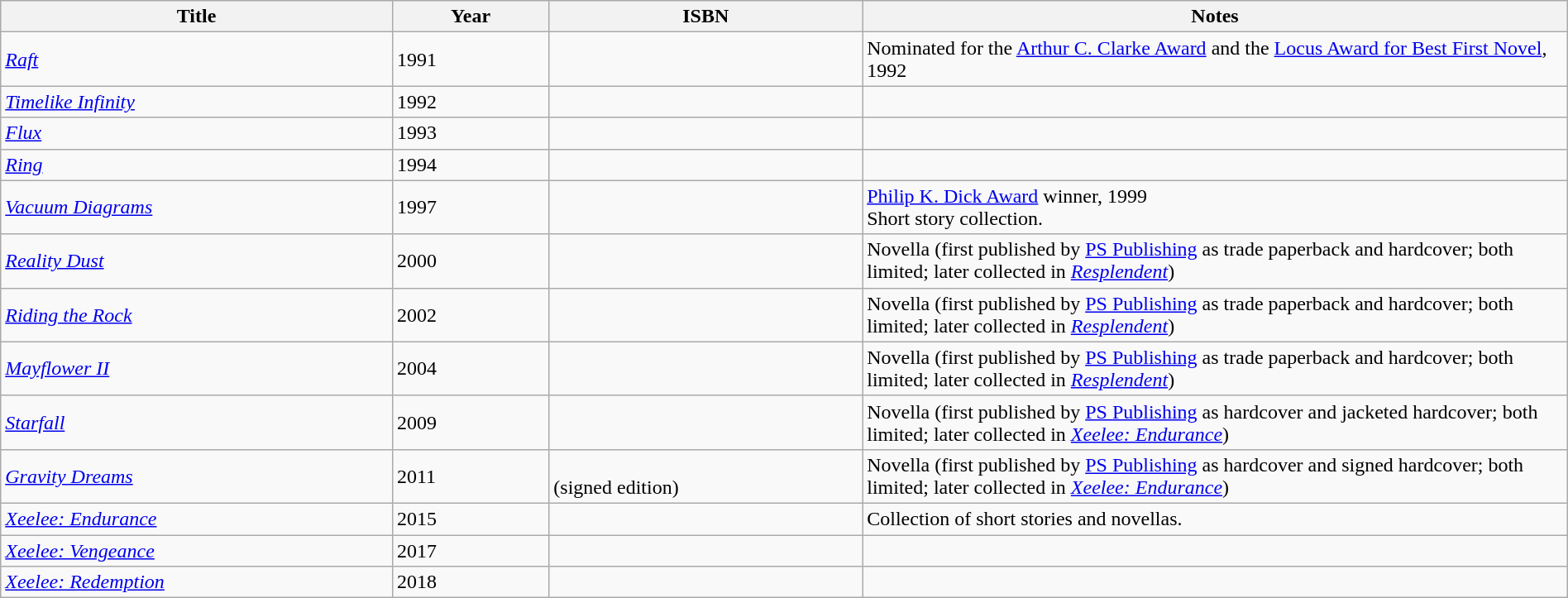<table class='wikitable' width='100%'>
<tr>
<th width='25%'>Title</th>
<th width='10%'>Year</th>
<th width='20%'>ISBN</th>
<th width='45%'>Notes</th>
</tr>
<tr>
<td><em><a href='#'>Raft</a></em></td>
<td>1991</td>
<td></td>
<td>Nominated for the <a href='#'>Arthur C. Clarke Award</a> and the <a href='#'>Locus Award for Best First Novel</a>, 1992</td>
</tr>
<tr>
<td><em><a href='#'>Timelike Infinity</a></em></td>
<td>1992</td>
<td></td>
<td> </td>
</tr>
<tr>
<td><em><a href='#'>Flux</a></em></td>
<td>1993</td>
<td></td>
<td> </td>
</tr>
<tr>
<td><em><a href='#'>Ring</a></em></td>
<td>1994</td>
<td></td>
<td> </td>
</tr>
<tr>
<td><em><a href='#'>Vacuum Diagrams</a></em></td>
<td>1997</td>
<td></td>
<td><a href='#'>Philip K. Dick Award</a> winner, 1999<br>Short story collection.</td>
</tr>
<tr>
<td><em><a href='#'>Reality Dust</a></em></td>
<td>2000</td>
<td><br></td>
<td>Novella (first published by <a href='#'>PS Publishing</a> as trade paperback and hardcover; both limited; later collected in <em><a href='#'>Resplendent</a></em>)</td>
</tr>
<tr>
<td><em><a href='#'>Riding the Rock</a></em></td>
<td>2002</td>
<td><br></td>
<td>Novella (first published by <a href='#'>PS Publishing</a> as trade paperback and hardcover; both limited; later collected in <em><a href='#'>Resplendent</a></em>)</td>
</tr>
<tr>
<td><em><a href='#'>Mayflower II</a></em></td>
<td>2004</td>
<td><br></td>
<td>Novella (first published by <a href='#'>PS Publishing</a> as trade paperback and hardcover; both limited; later collected in <em><a href='#'>Resplendent</a></em>)</td>
</tr>
<tr>
<td><em><a href='#'>Starfall</a></em></td>
<td>2009</td>
<td><br></td>
<td>Novella (first published by <a href='#'>PS Publishing</a> as hardcover and jacketed hardcover; both limited; later collected in <em><a href='#'>Xeelee: Endurance</a></em>)</td>
</tr>
<tr>
<td><em><a href='#'>Gravity Dreams</a></em></td>
<td>2011</td>
<td><br> (signed edition)</td>
<td>Novella (first published by <a href='#'>PS Publishing</a> as hardcover and signed hardcover; both limited; later collected in <em><a href='#'>Xeelee: Endurance</a></em>)</td>
</tr>
<tr>
<td><em><a href='#'>Xeelee: Endurance</a></em></td>
<td>2015</td>
<td></td>
<td>Collection of short stories and novellas.</td>
</tr>
<tr>
<td><em><a href='#'>Xeelee: Vengeance</a></em></td>
<td>2017</td>
<td></td>
<td></td>
</tr>
<tr>
<td><em><a href='#'>Xeelee: Redemption</a></em></td>
<td>2018</td>
<td></td>
<td></td>
</tr>
</table>
